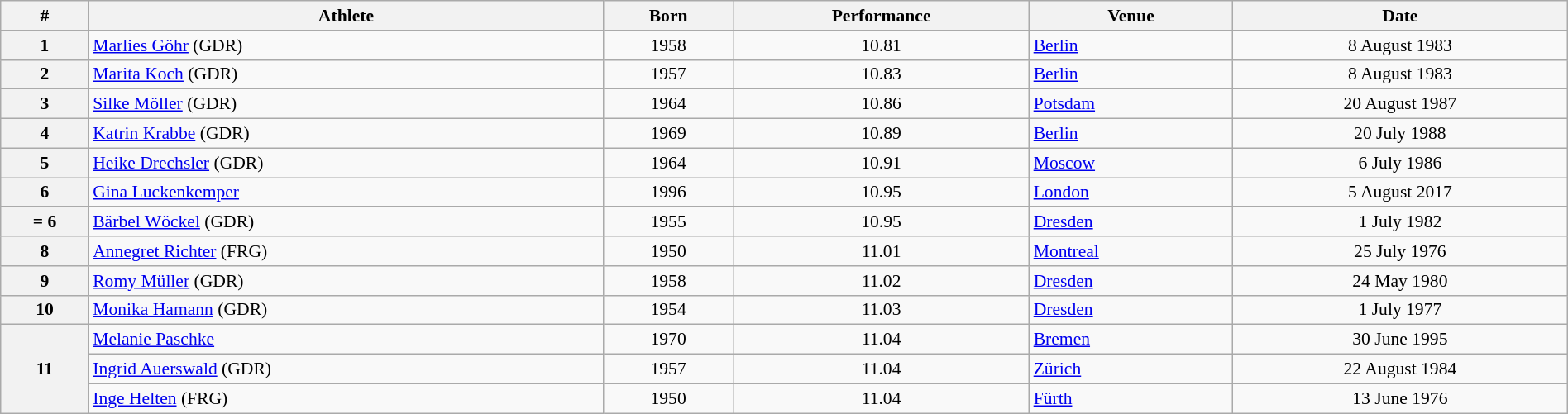<table class="wikitable" width=100% style="font-size:90%; text-align:center;">
<tr>
<th>#</th>
<th>Athlete</th>
<th>Born</th>
<th>Performance</th>
<th>Venue</th>
<th>Date</th>
</tr>
<tr>
<th>1</th>
<td align=left><a href='#'>Marlies Göhr</a> (GDR)</td>
<td>1958</td>
<td>10.81</td>
<td align=left> <a href='#'>Berlin</a></td>
<td>8 August 1983</td>
</tr>
<tr>
<th>2</th>
<td align=left><a href='#'>Marita Koch</a> (GDR)</td>
<td>1957</td>
<td>10.83</td>
<td align=left> <a href='#'>Berlin</a></td>
<td>8 August 1983</td>
</tr>
<tr>
<th>3</th>
<td align=left><a href='#'>Silke Möller</a> (GDR)</td>
<td>1964</td>
<td>10.86</td>
<td align=left> <a href='#'>Potsdam</a></td>
<td>20 August 1987</td>
</tr>
<tr>
<th>4</th>
<td align=left><a href='#'>Katrin Krabbe</a> (GDR)</td>
<td>1969</td>
<td>10.89</td>
<td align=left> <a href='#'>Berlin</a></td>
<td>20 July 1988</td>
</tr>
<tr>
<th>5</th>
<td align=left><a href='#'>Heike Drechsler</a> (GDR)</td>
<td>1964</td>
<td>10.91</td>
<td align=left> <a href='#'>Moscow</a></td>
<td>6 July 1986</td>
</tr>
<tr>
<th>6</th>
<td align=left><a href='#'>Gina Luckenkemper</a></td>
<td>1996</td>
<td>10.95</td>
<td align=left> <a href='#'>London</a></td>
<td>5 August 2017</td>
</tr>
<tr>
<th>= 6</th>
<td align=left><a href='#'>Bärbel Wöckel</a> (GDR)</td>
<td>1955</td>
<td>10.95</td>
<td align=left> <a href='#'>Dresden</a></td>
<td>1 July 1982</td>
</tr>
<tr>
<th>8</th>
<td align=left><a href='#'>Annegret Richter</a> (FRG)</td>
<td>1950</td>
<td>11.01</td>
<td align=left> <a href='#'>Montreal</a></td>
<td>25 July 1976</td>
</tr>
<tr>
<th>9</th>
<td align=left><a href='#'>Romy Müller</a> (GDR)</td>
<td>1958</td>
<td>11.02</td>
<td align=left> <a href='#'>Dresden</a></td>
<td>24 May 1980</td>
</tr>
<tr>
<th>10</th>
<td align=left><a href='#'>Monika Hamann</a> (GDR)</td>
<td>1954</td>
<td>11.03</td>
<td align=left> <a href='#'>Dresden</a></td>
<td>1 July 1977</td>
</tr>
<tr>
<th rowspan=3>11</th>
<td align=left><a href='#'>Melanie Paschke</a></td>
<td>1970</td>
<td>11.04</td>
<td align=left> <a href='#'>Bremen</a></td>
<td>30 June 1995</td>
</tr>
<tr>
<td align=left><a href='#'>Ingrid Auerswald</a> (GDR)</td>
<td>1957</td>
<td>11.04</td>
<td align=left> <a href='#'>Zürich</a></td>
<td>22 August 1984</td>
</tr>
<tr>
<td align=left><a href='#'>Inge Helten</a> (FRG)</td>
<td>1950</td>
<td>11.04</td>
<td align=left> <a href='#'>Fürth</a></td>
<td>13 June 1976</td>
</tr>
</table>
